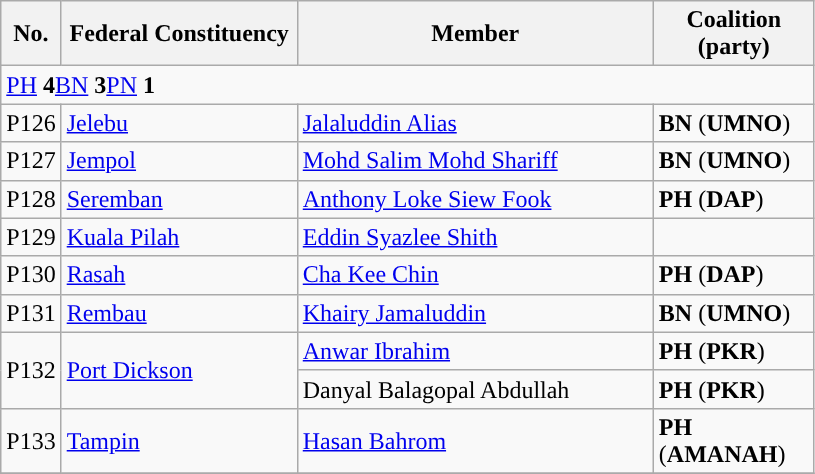<table class="wikitable sortable">
<tr>
<th style="width:30px;">No.</th>
<th style="width:150px;">Federal Constituency</th>
<th style="width:230px;">Member</th>
<th style="width:100px;">Coalition (party)</th>
</tr>
<tr>
<td colspan="4"><a href='#'>PH</a> <strong>4</strong><a href='#'>BN</a> <strong>3</strong><a href='#'>PN</a> <strong>1</strong></td>
</tr>
<tr>
<td>P126</td>
<td><a href='#'>Jelebu</a></td>
<td><a href='#'>Jalaluddin Alias</a></td>
<td><strong>BN</strong> (<strong>UMNO</strong>)</td>
</tr>
<tr>
<td>P127</td>
<td><a href='#'>Jempol</a></td>
<td><a href='#'>Mohd Salim Mohd Shariff</a></td>
<td><strong>BN</strong> (<strong>UMNO</strong>)</td>
</tr>
<tr>
<td>P128</td>
<td><a href='#'>Seremban</a></td>
<td><a href='#'>Anthony Loke Siew Fook</a></td>
<td><strong>PH</strong> (<strong>DAP</strong>)</td>
</tr>
<tr>
<td>P129</td>
<td><a href='#'>Kuala Pilah</a></td>
<td><a href='#'>Eddin Syazlee Shith</a></td>
<td></td>
</tr>
<tr>
<td>P130</td>
<td><a href='#'>Rasah</a></td>
<td><a href='#'>Cha Kee Chin</a></td>
<td><strong>PH</strong> (<strong>DAP</strong>)</td>
</tr>
<tr>
<td>P131</td>
<td><a href='#'>Rembau</a></td>
<td><a href='#'>Khairy Jamaluddin</a></td>
<td><strong>BN</strong> (<strong>UMNO</strong>)</td>
</tr>
<tr>
<td rowspan="2">P132</td>
<td rowspan="2"><a href='#'>Port Dickson</a></td>
<td><a href='#'>Anwar Ibrahim</a> </td>
<td><strong>PH</strong> (<strong>PKR</strong>)</td>
</tr>
<tr>
<td>Danyal Balagopal Abdullah </td>
<td><strong>PH</strong> (<strong>PKR</strong>)</td>
</tr>
<tr>
<td>P133</td>
<td><a href='#'>Tampin</a></td>
<td><a href='#'>Hasan Bahrom</a></td>
<td><strong>PH</strong> (<strong>AMANAH</strong>)</td>
</tr>
<tr>
</tr>
</table>
